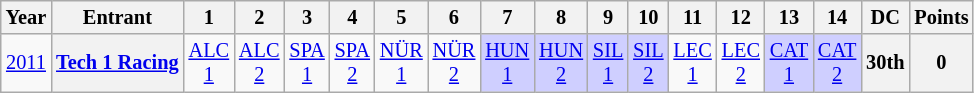<table class="wikitable" style="text-align:center; font-size:85%">
<tr>
<th>Year</th>
<th>Entrant</th>
<th>1</th>
<th>2</th>
<th>3</th>
<th>4</th>
<th>5</th>
<th>6</th>
<th>7</th>
<th>8</th>
<th>9</th>
<th>10</th>
<th>11</th>
<th>12</th>
<th>13</th>
<th>14</th>
<th>DC</th>
<th>Points</th>
</tr>
<tr>
<td><a href='#'>2011</a></td>
<th nowrap><a href='#'>Tech 1 Racing</a></th>
<td style="background:#;"><a href='#'>ALC<br>1</a><br></td>
<td style="background:#;"><a href='#'>ALC<br>2</a><br></td>
<td style="background:#;"><a href='#'>SPA<br>1</a><br></td>
<td style="background:#;"><a href='#'>SPA<br>2</a><br></td>
<td style="background:#;"><a href='#'>NÜR<br>1</a><br></td>
<td style="background:#;"><a href='#'>NÜR<br>2</a><br></td>
<td style="background:#cfcfff;"><a href='#'>HUN<br>1</a><br></td>
<td style="background:#cfcfff;"><a href='#'>HUN<br>2</a><br></td>
<td style="background:#cfcfff;"><a href='#'>SIL<br>1</a><br></td>
<td style="background:#cfcfff;"><a href='#'>SIL<br>2</a><br></td>
<td style="background:#;"><a href='#'>LEC<br>1</a><br></td>
<td style="background:#;"><a href='#'>LEC<br>2</a><br></td>
<td style="background:#cfcfff;"><a href='#'>CAT<br>1</a><br></td>
<td style="background:#cfcfff;"><a href='#'>CAT<br>2</a><br></td>
<th>30th</th>
<th>0</th>
</tr>
</table>
